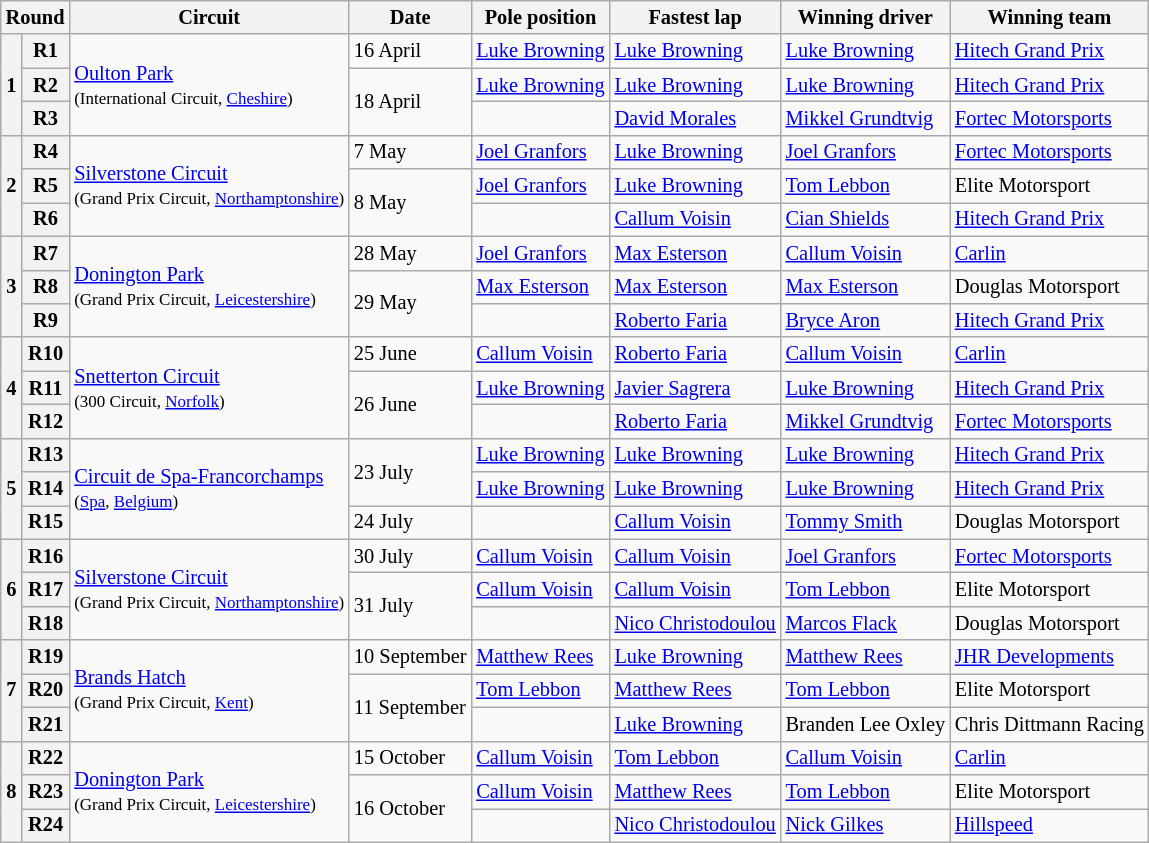<table class="wikitable" style="font-size: 85%">
<tr>
<th colspan=2>Round</th>
<th>Circuit</th>
<th>Date</th>
<th>Pole position</th>
<th>Fastest lap</th>
<th>Winning driver</th>
<th>Winning team</th>
</tr>
<tr>
<th rowspan=3>1</th>
<th>R1</th>
<td rowspan=3><a href='#'>Oulton Park</a><br><small>(International Circuit, <a href='#'>Cheshire</a>)</small></td>
<td>16 April</td>
<td nowrap> <a href='#'>Luke Browning</a></td>
<td> <a href='#'>Luke Browning</a></td>
<td> <a href='#'>Luke Browning</a></td>
<td><a href='#'>Hitech Grand Prix</a></td>
</tr>
<tr>
<th>R2</th>
<td rowspan=2>18 April</td>
<td> <a href='#'>Luke Browning</a></td>
<td> <a href='#'>Luke Browning</a></td>
<td> <a href='#'>Luke Browning</a></td>
<td><a href='#'>Hitech Grand Prix</a></td>
</tr>
<tr>
<th>R3</th>
<td></td>
<td> <a href='#'>David Morales</a></td>
<td nowrap> <a href='#'>Mikkel Grundtvig</a></td>
<td><a href='#'>Fortec Motorsports</a></td>
</tr>
<tr>
<th rowspan=3>2</th>
<th>R4</th>
<td rowspan=3><a href='#'>Silverstone Circuit</a><br><small>(Grand Prix Circuit, <a href='#'>Northamptonshire</a>)</small></td>
<td>7 May</td>
<td> <a href='#'>Joel Granfors</a></td>
<td> <a href='#'>Luke Browning</a></td>
<td> <a href='#'>Joel Granfors</a></td>
<td><a href='#'>Fortec Motorsports</a></td>
</tr>
<tr>
<th>R5</th>
<td rowspan=2>8 May</td>
<td> <a href='#'>Joel Granfors</a></td>
<td> <a href='#'>Luke Browning</a></td>
<td> <a href='#'>Tom Lebbon</a></td>
<td>Elite Motorsport</td>
</tr>
<tr>
<th>R6</th>
<td></td>
<td> <a href='#'>Callum Voisin</a></td>
<td> <a href='#'>Cian Shields</a></td>
<td><a href='#'>Hitech Grand Prix</a></td>
</tr>
<tr>
<th rowspan=3>3</th>
<th>R7</th>
<td rowspan=3><a href='#'>Donington Park</a><br><small>(Grand Prix Circuit, <a href='#'>Leicestershire</a>)</small></td>
<td>28 May</td>
<td> <a href='#'>Joel Granfors</a></td>
<td> <a href='#'>Max Esterson</a></td>
<td> <a href='#'>Callum Voisin</a></td>
<td><a href='#'>Carlin</a></td>
</tr>
<tr>
<th>R8</th>
<td rowspan="2">29 May</td>
<td> <a href='#'>Max Esterson</a></td>
<td> <a href='#'>Max Esterson</a></td>
<td> <a href='#'>Max Esterson</a></td>
<td>Douglas Motorsport</td>
</tr>
<tr>
<th>R9</th>
<td></td>
<td> <a href='#'>Roberto Faria</a></td>
<td> <a href='#'>Bryce Aron</a></td>
<td><a href='#'>Hitech Grand Prix</a></td>
</tr>
<tr>
<th rowspan=3>4</th>
<th>R10</th>
<td rowspan=3><a href='#'>Snetterton Circuit</a><br><small>(300 Circuit, <a href='#'>Norfolk</a>)</small></td>
<td>25 June</td>
<td> <a href='#'>Callum Voisin</a></td>
<td> <a href='#'>Roberto Faria</a></td>
<td> <a href='#'>Callum Voisin</a></td>
<td><a href='#'>Carlin</a></td>
</tr>
<tr>
<th>R11</th>
<td rowspan="2">26 June</td>
<td> <a href='#'>Luke Browning</a></td>
<td> <a href='#'>Javier Sagrera</a></td>
<td> <a href='#'>Luke Browning</a></td>
<td><a href='#'>Hitech Grand Prix</a></td>
</tr>
<tr>
<th>R12</th>
<td></td>
<td> <a href='#'>Roberto Faria</a></td>
<td> <a href='#'>Mikkel Grundtvig</a></td>
<td><a href='#'>Fortec Motorsports</a></td>
</tr>
<tr>
<th rowspan=3>5</th>
<th>R13</th>
<td rowspan=3><a href='#'>Circuit de Spa-Francorchamps</a><br><small>(<a href='#'>Spa</a>, <a href='#'>Belgium</a>)</small></td>
<td rowspan="2">23 July</td>
<td> <a href='#'>Luke Browning</a></td>
<td> <a href='#'>Luke Browning</a></td>
<td> <a href='#'>Luke Browning</a></td>
<td><a href='#'>Hitech Grand Prix</a></td>
</tr>
<tr>
<th>R14</th>
<td> <a href='#'>Luke Browning</a></td>
<td> <a href='#'>Luke Browning</a></td>
<td> <a href='#'>Luke Browning</a></td>
<td><a href='#'>Hitech Grand Prix</a></td>
</tr>
<tr>
<th>R15</th>
<td>24 July</td>
<td></td>
<td> <a href='#'>Callum Voisin</a></td>
<td> <a href='#'>Tommy Smith</a></td>
<td nowrap>Douglas Motorsport</td>
</tr>
<tr>
<th rowspan=3>6</th>
<th>R16</th>
<td rowspan=3><a href='#'>Silverstone Circuit</a><br><small>(Grand Prix Circuit, <a href='#'>Northamptonshire</a>)</small></td>
<td>30 July</td>
<td> <a href='#'>Callum Voisin</a></td>
<td> <a href='#'>Callum Voisin</a></td>
<td> <a href='#'>Joel Granfors</a></td>
<td><a href='#'>Fortec Motorsports</a></td>
</tr>
<tr>
<th>R17</th>
<td rowspan="2">31 July</td>
<td> <a href='#'>Callum Voisin</a></td>
<td> <a href='#'>Callum Voisin</a></td>
<td> <a href='#'>Tom Lebbon</a></td>
<td>Elite Motorsport</td>
</tr>
<tr>
<th>R18</th>
<td></td>
<td nowrap> <a href='#'>Nico Christodoulou</a></td>
<td> <a href='#'>Marcos Flack</a></td>
<td>Douglas Motorsport</td>
</tr>
<tr>
<th rowspan=3>7</th>
<th>R19</th>
<td rowspan=3><a href='#'>Brands Hatch</a><br><small>(Grand Prix Circuit, <a href='#'>Kent</a>)</small></td>
<td nowrap>10 September</td>
<td> <a href='#'>Matthew Rees</a></td>
<td> <a href='#'>Luke Browning</a></td>
<td> <a href='#'>Matthew Rees</a></td>
<td><a href='#'>JHR Developments</a></td>
</tr>
<tr>
<th>R20</th>
<td rowspan="2">11 September</td>
<td> <a href='#'>Tom Lebbon</a></td>
<td> <a href='#'>Matthew Rees</a></td>
<td> <a href='#'>Tom Lebbon</a></td>
<td>Elite Motorsport</td>
</tr>
<tr>
<th>R21</th>
<td></td>
<td> <a href='#'>Luke Browning</a></td>
<td nowrap> Branden Lee Oxley</td>
<td nowrap>Chris Dittmann Racing</td>
</tr>
<tr>
<th rowspan=3>8</th>
<th>R22</th>
<td rowspan=3><a href='#'>Donington Park</a><br><small>(Grand Prix Circuit, <a href='#'>Leicestershire</a>)</small></td>
<td>15 October</td>
<td> <a href='#'>Callum Voisin</a></td>
<td> <a href='#'>Tom Lebbon</a></td>
<td> <a href='#'>Callum Voisin</a></td>
<td><a href='#'>Carlin</a></td>
</tr>
<tr>
<th>R23</th>
<td rowspan="2">16 October</td>
<td> <a href='#'>Callum Voisin</a></td>
<td> <a href='#'>Matthew Rees</a></td>
<td> <a href='#'>Tom Lebbon</a></td>
<td>Elite Motorsport</td>
</tr>
<tr>
<th>R24</th>
<td></td>
<td> <a href='#'>Nico Christodoulou</a></td>
<td> <a href='#'>Nick Gilkes</a></td>
<td><a href='#'>Hillspeed</a></td>
</tr>
</table>
